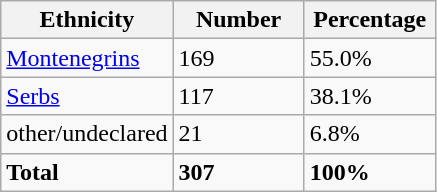<table class="wikitable">
<tr>
<th width="100px">Ethnicity</th>
<th width="80px">Number</th>
<th width="80px">Percentage</th>
</tr>
<tr>
<td><a href='#'>Montenegrins</a></td>
<td>169</td>
<td>55.0%</td>
</tr>
<tr>
<td><a href='#'>Serbs</a></td>
<td>117</td>
<td>38.1%</td>
</tr>
<tr>
<td>other/undeclared</td>
<td>21</td>
<td>6.8%</td>
</tr>
<tr>
<td><strong>Total</strong></td>
<td><strong>307</strong></td>
<td><strong>100%</strong></td>
</tr>
</table>
